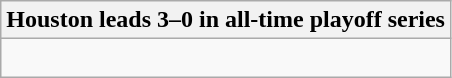<table class="wikitable collapsible collapsed">
<tr>
<th>Houston leads 3–0 in all-time playoff series</th>
</tr>
<tr>
<td><br>

</td>
</tr>
</table>
